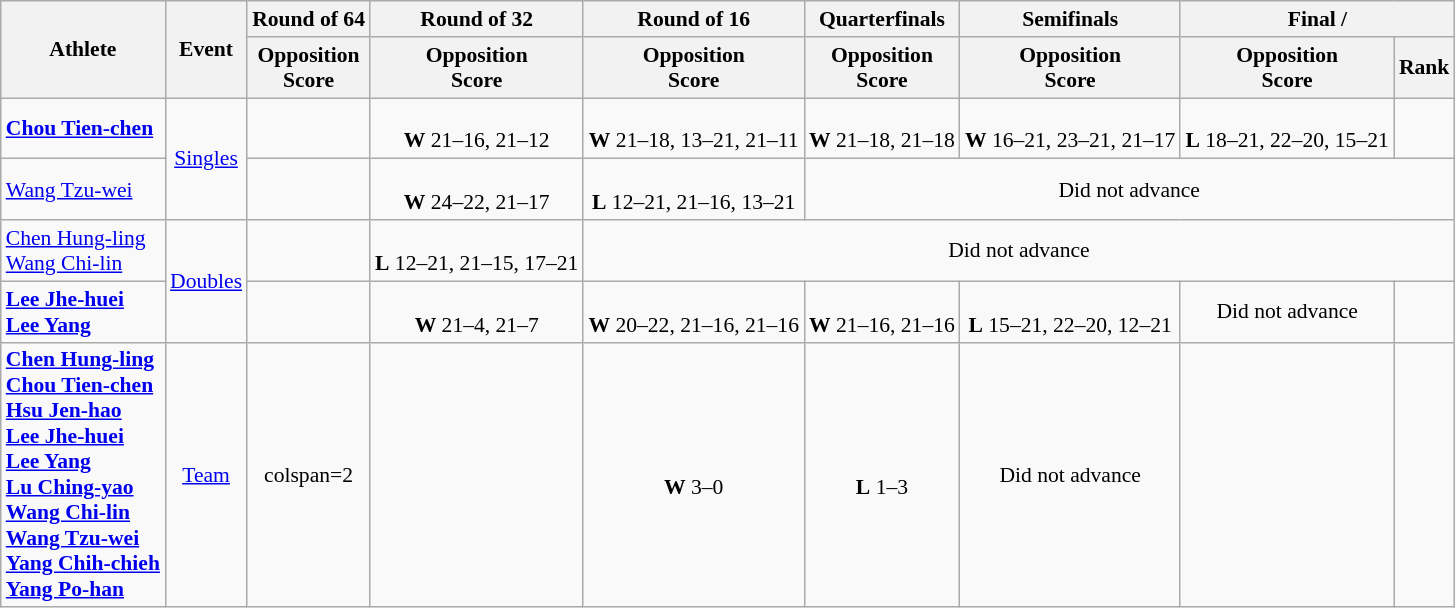<table class=wikitable style=font-size:90%;text-align:center>
<tr>
<th rowspan="2">Athlete</th>
<th rowspan="2">Event</th>
<th>Round of 64</th>
<th>Round of 32</th>
<th>Round of 16</th>
<th>Quarterfinals</th>
<th>Semifinals</th>
<th colspan="2">Final / </th>
</tr>
<tr>
<th>Opposition<br>Score</th>
<th>Opposition<br>Score</th>
<th>Opposition<br>Score</th>
<th>Opposition<br>Score</th>
<th>Opposition<br>Score</th>
<th>Opposition<br>Score</th>
<th>Rank</th>
</tr>
<tr>
<td align=left><strong><a href='#'>Chou Tien-chen</a></strong></td>
<td align=center rowspan=2><a href='#'>Singles</a></td>
<td></td>
<td><br><strong>W</strong> 21–16, 21–12</td>
<td><br><strong>W</strong> 21–18, 13–21, 21–11</td>
<td><br><strong>W</strong> 21–18, 21–18</td>
<td><br><strong>W</strong> 16–21, 23–21, 21–17</td>
<td><br><strong>L</strong> 18–21, 22–20, 15–21</td>
<td></td>
</tr>
<tr>
<td align=left><a href='#'>Wang Tzu-wei</a></td>
<td></td>
<td><br><strong>W</strong> 24–22, 21–17</td>
<td><br><strong>L</strong> 12–21, 21–16, 13–21</td>
<td colspan="4">Did not advance</td>
</tr>
<tr>
<td align=left><a href='#'>Chen Hung-ling</a> <br> <a href='#'>Wang Chi-lin</a></td>
<td align=center rowspan=2><a href='#'>Doubles</a></td>
<td></td>
<td><br><strong>L</strong> 12–21, 21–15, 17–21</td>
<td colspan="5">Did not advance</td>
</tr>
<tr>
<td align=left><strong><a href='#'>Lee Jhe-huei</a> <br> <a href='#'>Lee Yang</a></strong></td>
<td></td>
<td><br><strong>W</strong> 21–4, 21–7</td>
<td><br><strong>W</strong> 20–22, 21–16, 21–16</td>
<td><br><strong>W</strong> 21–16, 21–16</td>
<td><br><strong>L</strong> 15–21, 22–20, 12–21</td>
<td>Did not advance</td>
<td></td>
</tr>
<tr>
<td align=left><strong><a href='#'>Chen Hung-ling</a> <br> <a href='#'>Chou Tien-chen</a> <br> <a href='#'>Hsu Jen-hao</a> <br> <a href='#'>Lee Jhe-huei</a> <br> <a href='#'>Lee Yang</a> <br> <a href='#'>Lu Ching-yao</a> <br> <a href='#'>Wang Chi-lin</a> <br> <a href='#'>Wang Tzu-wei</a> <br> <a href='#'>Yang Chih-chieh</a> <br> <a href='#'>Yang Po-han</a></strong></td>
<td align=center><a href='#'>Team</a></td>
<td>colspan=2 </td>
<td></td>
<td><br><strong>W</strong> 3–0</td>
<td><br><strong>L</strong> 1–3</td>
<td>Did not advance</td>
<td></td>
</tr>
</table>
